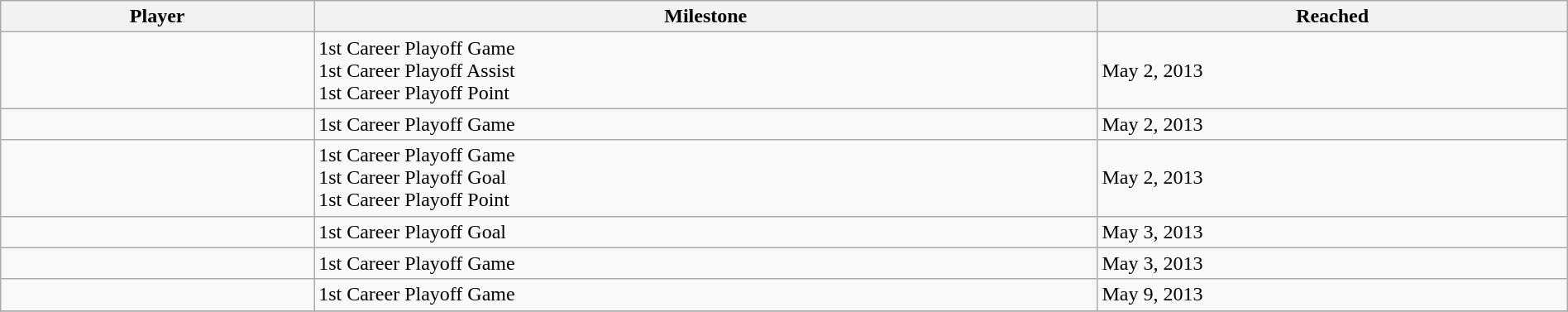<table class="wikitable sortable" style="width:100%;">
<tr align=center>
<th style="width:20%;">Player</th>
<th style="width:50%;">Milestone</th>
<th style="width:30%;" data-sort-type="date">Reached</th>
</tr>
<tr>
<td></td>
<td>1st Career Playoff Game<br>1st Career Playoff Assist<br>1st Career Playoff Point</td>
<td>May 2, 2013</td>
</tr>
<tr>
<td></td>
<td>1st Career Playoff Game</td>
<td>May 2, 2013</td>
</tr>
<tr>
<td></td>
<td>1st Career Playoff Game<br>1st Career Playoff Goal<br>1st Career Playoff Point</td>
<td>May 2, 2013</td>
</tr>
<tr>
<td></td>
<td>1st Career Playoff Goal</td>
<td>May 3, 2013</td>
</tr>
<tr>
<td></td>
<td>1st Career Playoff Game</td>
<td>May 3, 2013</td>
</tr>
<tr>
<td></td>
<td>1st Career Playoff Game</td>
<td>May 9, 2013</td>
</tr>
<tr>
</tr>
</table>
